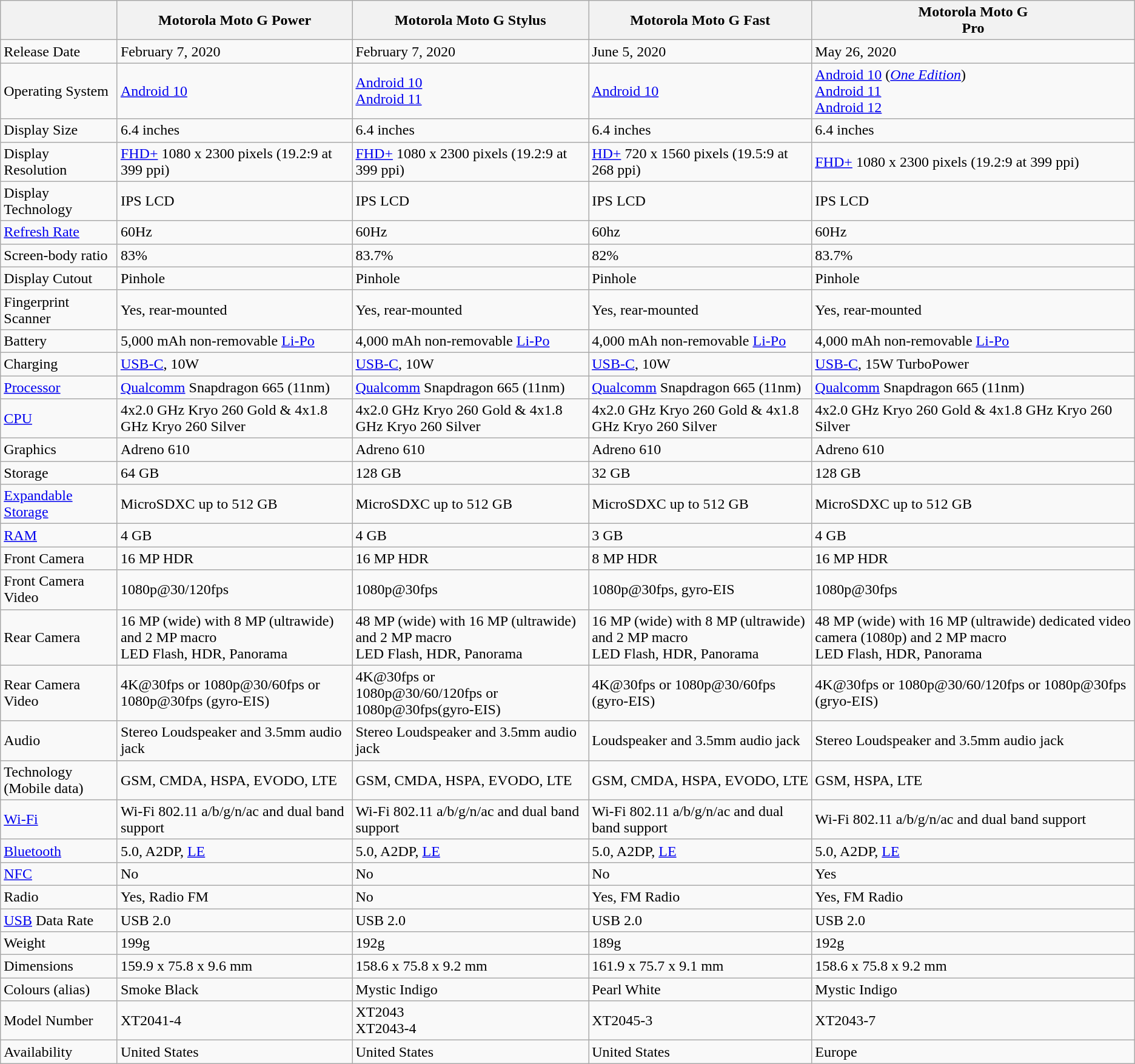<table class="wikitable">
<tr>
<th></th>
<th>Motorola Moto G Power</th>
<th>Motorola Moto G Stylus</th>
<th>Motorola Moto G Fast</th>
<th>Motorola Moto G<br>Pro</th>
</tr>
<tr>
<td>Release Date</td>
<td>February 7, 2020</td>
<td>February 7, 2020</td>
<td>June 5, 2020</td>
<td>May 26, 2020</td>
</tr>
<tr>
<td>Operating System</td>
<td><a href='#'>Android 10</a></td>
<td><a href='#'>Android 10</a><br><a href='#'>Android 11</a></td>
<td><a href='#'>Android 10</a></td>
<td><a href='#'>Android 10</a> (<em><a href='#'>One Edition</a></em>)<br><a href='#'>Android 11</a><br><a href='#'>Android 12</a></td>
</tr>
<tr>
<td>Display Size</td>
<td>6.4 inches</td>
<td>6.4 inches</td>
<td>6.4 inches</td>
<td>6.4 inches</td>
</tr>
<tr>
<td>Display Resolution</td>
<td><a href='#'>FHD+</a> 1080 x 2300 pixels (19.2:9 at 399 ppi)</td>
<td><a href='#'>FHD+</a> 1080 x 2300 pixels (19.2:9 at 399 ppi)</td>
<td><a href='#'>HD+</a> 720 x 1560 pixels (19.5:9 at 268 ppi)</td>
<td><a href='#'>FHD+</a> 1080 x 2300 pixels (19.2:9 at 399 ppi)</td>
</tr>
<tr>
<td>Display Technology</td>
<td>IPS LCD</td>
<td>IPS LCD</td>
<td>IPS LCD</td>
<td>IPS LCD</td>
</tr>
<tr>
<td><a href='#'>Refresh Rate</a></td>
<td>60Hz</td>
<td>60Hz</td>
<td>60hz</td>
<td>60Hz</td>
</tr>
<tr>
<td>Screen-body ratio</td>
<td>83%</td>
<td>83.7%</td>
<td>82%</td>
<td>83.7%</td>
</tr>
<tr>
<td>Display Cutout</td>
<td>Pinhole</td>
<td>Pinhole</td>
<td>Pinhole</td>
<td>Pinhole</td>
</tr>
<tr>
<td>Fingerprint Scanner</td>
<td>Yes, rear-mounted</td>
<td>Yes, rear-mounted</td>
<td>Yes, rear-mounted</td>
<td>Yes, rear-mounted</td>
</tr>
<tr>
<td>Battery</td>
<td>5,000 mAh non-removable <a href='#'>Li-Po</a></td>
<td>4,000 mAh non-removable <a href='#'>Li-Po</a></td>
<td>4,000 mAh non-removable <a href='#'>Li-Po</a></td>
<td>4,000 mAh non-removable <a href='#'>Li-Po</a></td>
</tr>
<tr>
<td>Charging</td>
<td><a href='#'>USB-C</a>, 10W</td>
<td><a href='#'>USB-C</a>, 10W</td>
<td><a href='#'>USB-C</a>, 10W</td>
<td><a href='#'>USB-C</a>, 15W TurboPower</td>
</tr>
<tr>
<td><a href='#'>Processor</a></td>
<td><a href='#'>Qualcomm</a> Snapdragon 665 (11nm)</td>
<td><a href='#'>Qualcomm</a> Snapdragon 665 (11nm)</td>
<td><a href='#'>Qualcomm</a> Snapdragon 665 (11nm)</td>
<td><a href='#'>Qualcomm</a> Snapdragon 665 (11nm)</td>
</tr>
<tr>
<td><a href='#'>CPU</a></td>
<td>4x2.0 GHz Kryo 260 Gold & 4x1.8 GHz Kryo 260 Silver</td>
<td>4x2.0 GHz Kryo 260 Gold & 4x1.8 GHz Kryo 260 Silver</td>
<td>4x2.0 GHz Kryo 260 Gold & 4x1.8 GHz Kryo 260 Silver</td>
<td>4x2.0 GHz Kryo 260 Gold & 4x1.8 GHz Kryo 260 Silver</td>
</tr>
<tr>
<td>Graphics</td>
<td>Adreno 610</td>
<td>Adreno 610</td>
<td>Adreno 610</td>
<td>Adreno 610</td>
</tr>
<tr>
<td>Storage</td>
<td>64 GB</td>
<td>128 GB</td>
<td>32 GB</td>
<td>128 GB</td>
</tr>
<tr>
<td><a href='#'>Expandable Storage</a></td>
<td>MicroSDXC up to 512 GB</td>
<td>MicroSDXC up to 512 GB</td>
<td>MicroSDXC up to 512 GB</td>
<td>MicroSDXC up to 512 GB</td>
</tr>
<tr>
<td><a href='#'>RAM</a></td>
<td>4 GB</td>
<td>4 GB</td>
<td>3 GB</td>
<td>4 GB</td>
</tr>
<tr>
<td>Front Camera</td>
<td>16 MP HDR</td>
<td>16 MP HDR</td>
<td>8 MP HDR</td>
<td>16 MP HDR</td>
</tr>
<tr>
<td>Front Camera Video</td>
<td>1080p@30/120fps</td>
<td>1080p@30fps</td>
<td>1080p@30fps, gyro-EIS</td>
<td>1080p@30fps</td>
</tr>
<tr>
<td>Rear Camera</td>
<td>16 MP (wide) with 8 MP (ultrawide) and 2 MP macro<br>LED Flash, HDR, Panorama</td>
<td>48 MP (wide) with 16 MP (ultrawide) and 2 MP macro<br>LED Flash, HDR, Panorama</td>
<td>16 MP (wide) with 8 MP (ultrawide) and 2 MP macro<br>LED Flash, HDR, Panorama</td>
<td>48 MP (wide) with 16 MP (ultrawide) dedicated video camera (1080p) and 2 MP macro<br>LED Flash, HDR, Panorama</td>
</tr>
<tr>
<td>Rear Camera Video</td>
<td>4K@30fps or 1080p@30/60fps or 1080p@30fps (gyro-EIS)</td>
<td>4K@30fps or<br>1080p@30/60/120fps or 1080p@30fps(gyro-EIS)</td>
<td>4K@30fps or 1080p@30/60fps (gyro-EIS)</td>
<td>4K@30fps or 1080p@30/60/120fps or 1080p@30fps (gryo-EIS)</td>
</tr>
<tr>
<td>Audio</td>
<td>Stereo Loudspeaker and 3.5mm audio jack</td>
<td>Stereo Loudspeaker and 3.5mm audio jack</td>
<td>Loudspeaker and 3.5mm audio jack</td>
<td>Stereo Loudspeaker and 3.5mm audio jack</td>
</tr>
<tr>
<td>Technology (Mobile data)</td>
<td>GSM, CMDA, HSPA, EVODO, LTE</td>
<td>GSM, CMDA, HSPA, EVODO, LTE</td>
<td>GSM, CMDA, HSPA, EVODO, LTE</td>
<td>GSM, HSPA, LTE</td>
</tr>
<tr>
<td><a href='#'>Wi-Fi</a></td>
<td>Wi-Fi 802.11 a/b/g/n/ac and dual band support</td>
<td>Wi-Fi 802.11 a/b/g/n/ac and dual band support</td>
<td>Wi-Fi 802.11 a/b/g/n/ac and dual band support</td>
<td>Wi-Fi 802.11 a/b/g/n/ac and dual band support</td>
</tr>
<tr>
<td><a href='#'>Bluetooth</a></td>
<td>5.0, A2DP, <a href='#'>LE</a></td>
<td>5.0, A2DP, <a href='#'>LE</a></td>
<td>5.0, A2DP, <a href='#'>LE</a></td>
<td>5.0, A2DP, <a href='#'>LE</a></td>
</tr>
<tr>
<td><a href='#'>NFC</a></td>
<td>No</td>
<td>No</td>
<td>No</td>
<td>Yes</td>
</tr>
<tr>
<td>Radio</td>
<td>Yes, Radio FM</td>
<td>No</td>
<td>Yes, FM Radio</td>
<td>Yes, FM Radio</td>
</tr>
<tr>
<td><a href='#'>USB</a> Data Rate</td>
<td>USB 2.0</td>
<td>USB 2.0</td>
<td>USB 2.0</td>
<td>USB 2.0</td>
</tr>
<tr>
<td>Weight</td>
<td>199g</td>
<td>192g</td>
<td>189g</td>
<td>192g</td>
</tr>
<tr>
<td>Dimensions</td>
<td>159.9 x 75.8 x 9.6 mm</td>
<td>158.6 x 75.8 x 9.2 mm</td>
<td>161.9 x 75.7 x 9.1 mm</td>
<td>158.6 x 75.8 x 9.2 mm</td>
</tr>
<tr>
<td>Colours (alias)</td>
<td>Smoke Black</td>
<td>Mystic Indigo</td>
<td>Pearl White</td>
<td>Mystic Indigo</td>
</tr>
<tr>
<td>Model Number</td>
<td>XT2041-4</td>
<td>XT2043<br>XT2043-4</td>
<td>XT2045-3</td>
<td>XT2043-7</td>
</tr>
<tr>
<td>Availability</td>
<td>United States</td>
<td>United States</td>
<td>United States</td>
<td>Europe</td>
</tr>
</table>
